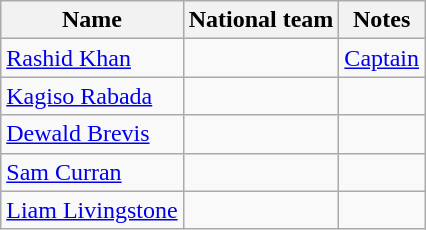<table class="wikitable">
<tr>
<th>Name</th>
<th>National team</th>
<th>Notes</th>
</tr>
<tr>
<td><a href='#'>Rashid Khan</a></td>
<td></td>
<td><a href='#'>Captain</a></td>
</tr>
<tr>
<td><a href='#'>Kagiso Rabada</a></td>
<td></td>
<td></td>
</tr>
<tr>
<td><a href='#'>Dewald Brevis</a></td>
<td></td>
<td></td>
</tr>
<tr>
<td><a href='#'>Sam Curran</a></td>
<td></td>
<td></td>
</tr>
<tr>
<td><a href='#'>Liam Livingstone</a></td>
<td></td>
<td></td>
</tr>
</table>
